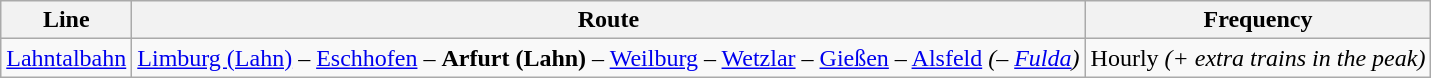<table class="wikitable">
<tr>
<th>Line</th>
<th>Route</th>
<th>Frequency</th>
</tr>
<tr>
<td> <a href='#'>Lahntalbahn</a></td>
<td><a href='#'>Limburg (Lahn)</a> – <a href='#'>Eschhofen</a> – <strong>Arfurt (Lahn)</strong> – <a href='#'>Weilburg</a> – <a href='#'>Wetzlar</a> – <a href='#'>Gießen</a> – <a href='#'>Alsfeld</a> <em>(– <a href='#'>Fulda</a>)</em></td>
<td>Hourly <em>(+ extra trains in the peak)</em></td>
</tr>
</table>
